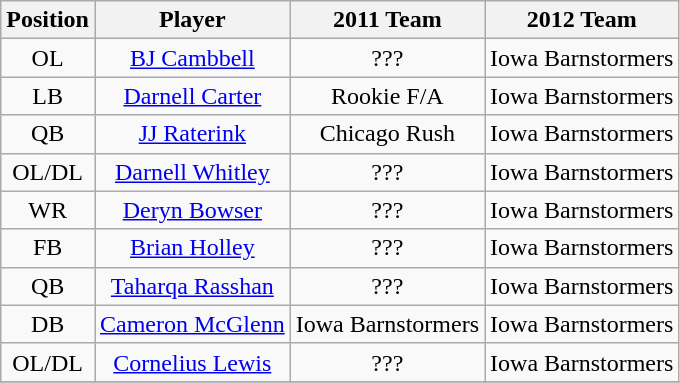<table class="wikitable sortable">
<tr>
<th>Position</th>
<th>Player</th>
<th>2011 Team</th>
<th>2012 Team</th>
</tr>
<tr style="text-align:center;">
<td>OL</td>
<td><a href='#'>BJ Cambbell</a></td>
<td>???</td>
<td>Iowa Barnstormers</td>
</tr>
<tr style="text-align:center;">
<td>LB</td>
<td><a href='#'>Darnell Carter</a></td>
<td>Rookie F/A</td>
<td>Iowa Barnstormers</td>
</tr>
<tr style="text-align:center;">
<td>QB</td>
<td><a href='#'>JJ Raterink</a></td>
<td>Chicago Rush</td>
<td>Iowa Barnstormers</td>
</tr>
<tr style="text-align:center;">
<td>OL/DL</td>
<td><a href='#'>Darnell Whitley</a></td>
<td>???</td>
<td>Iowa Barnstormers</td>
</tr>
<tr style="text-align:center;">
<td>WR</td>
<td><a href='#'>Deryn Bowser</a></td>
<td>???</td>
<td>Iowa Barnstormers</td>
</tr>
<tr style="text-align:center;">
<td>FB</td>
<td><a href='#'>Brian Holley</a></td>
<td>???</td>
<td>Iowa Barnstormers</td>
</tr>
<tr style="text-align:center;">
<td>QB</td>
<td><a href='#'>Taharqa Rasshan</a></td>
<td>???</td>
<td>Iowa Barnstormers</td>
</tr>
<tr style="text-align:center;">
<td>DB</td>
<td><a href='#'>Cameron McGlenn</a></td>
<td>Iowa Barnstormers</td>
<td>Iowa Barnstormers</td>
</tr>
<tr style="text-align:center;">
<td>OL/DL</td>
<td><a href='#'>Cornelius Lewis</a></td>
<td>???</td>
<td>Iowa Barnstormers</td>
</tr>
<tr style="text-align:center;">
</tr>
</table>
